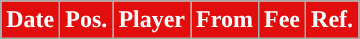<table class="wikitable plainrowheaders sortable">
<tr>
<th style="background:#e20e0e;color:white;">Date</th>
<th style="background:#e20e0e;color:white;">Pos.</th>
<th style="background:#e20e0e;color:white;">Player</th>
<th style="background:#e20e0e;color:white;">From</th>
<th style="background:#e20e0e;color:white;">Fee</th>
<th style="background:#e20e0e;color:white;">Ref.</th>
</tr>
</table>
